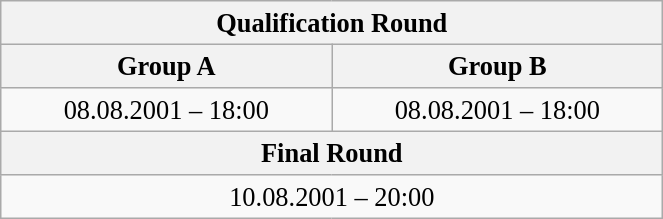<table class="wikitable" style=" text-align:center; font-size:110%;" width="35%">
<tr>
<th colspan="2">Qualification Round</th>
</tr>
<tr>
<th>Group A</th>
<th>Group B</th>
</tr>
<tr>
<td>08.08.2001 – 18:00</td>
<td>08.08.2001 – 18:00</td>
</tr>
<tr>
<th colspan="2">Final Round</th>
</tr>
<tr>
<td colspan="2">10.08.2001 – 20:00</td>
</tr>
</table>
